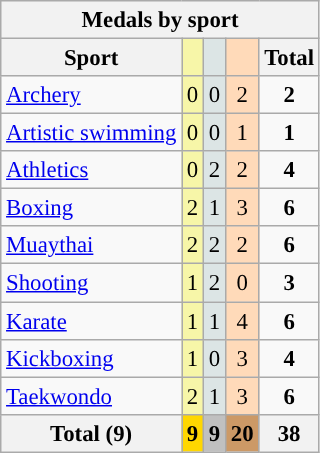<table class="wikitable sortable" style="text-align:center;font-size:95%">
<tr style="background:#efefef;">
<th colspan=5>Medals by sport</th>
</tr>
<tr>
<th>Sport</th>
<td bgcolor=#f7f6a8></td>
<td bgcolor=#dce5e5></td>
<td bgcolor=#ffdab9></td>
<th>Total</th>
</tr>
<tr>
<td align=left><a href='#'>Archery</a></td>
<td bgcolor=#f7f6a8>0</td>
<td bgcolor=#dce5e5>0</td>
<td bgcolor=#ffdab9>2</td>
<td><strong>2</strong></td>
</tr>
<tr>
<td align=left><a href='#'>Artistic swimming</a></td>
<td bgcolor=#f7f6a8>0</td>
<td bgcolor=#dce5e5>0</td>
<td bgcolor=#ffdab9>1</td>
<td><strong>1</strong></td>
</tr>
<tr>
<td align=left><a href='#'>Athletics</a></td>
<td bgcolor=#f7f6a8>0</td>
<td bgcolor=#dce5e5>2</td>
<td bgcolor=#ffdab9>2</td>
<td><strong>4</strong></td>
</tr>
<tr>
<td align=left><a href='#'>Boxing</a></td>
<td bgcolor=#f7f6a8>2</td>
<td bgcolor=#dce5e5>1</td>
<td bgcolor=#ffdab9>3</td>
<td><strong>6</strong></td>
</tr>
<tr>
<td align=left><a href='#'>Muaythai</a></td>
<td bgcolor=#f7f6a8>2</td>
<td bgcolor=#dce5e5>2</td>
<td bgcolor=#ffdab9>2</td>
<td><strong>6</strong></td>
</tr>
<tr>
<td align=left><a href='#'>Shooting</a></td>
<td bgcolor=#f7f6a8>1</td>
<td bgcolor=#dce5e5>2</td>
<td bgcolor=#ffdab9>0</td>
<td><strong>3</strong></td>
</tr>
<tr>
<td align=left><a href='#'>Karate</a></td>
<td bgcolor=#f7f6a8>1</td>
<td bgcolor=#dce5e5>1</td>
<td bgcolor=#ffdab9>4</td>
<td><strong>6</strong></td>
</tr>
<tr>
<td align=left><a href='#'>Kickboxing</a></td>
<td bgcolor=#f7f6a8>1</td>
<td bgcolor=#dce5e5>0</td>
<td bgcolor=#ffdab9>3</td>
<td><strong>4</strong></td>
</tr>
<tr>
<td align=left><a href='#'>Taekwondo</a></td>
<td bgcolor=#f7f6a8>2</td>
<td bgcolor=#dce5e5>1</td>
<td bgcolor=#ffdab9>3</td>
<td><strong>6</strong></td>
</tr>
<tr>
<th>Total (9)</th>
<th style="background:gold;">9</th>
<th style="background:silver;">9</th>
<th style="background:#c96;">20</th>
<th>38</th>
</tr>
</table>
